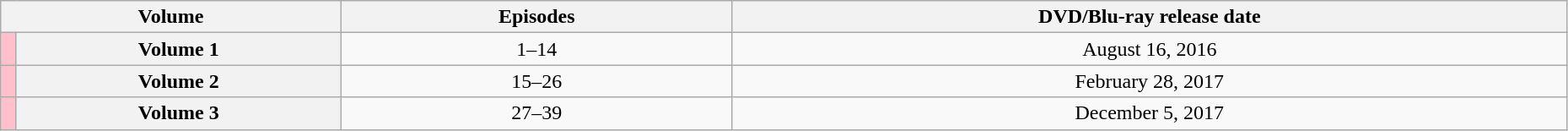<table class="wikitable" style="text-align: center; width: 98%;">
<tr>
<th scope="column" colspan="2">Volume</th>
<th scope="column" style="width:25%;">Episodes</th>
<th scope="column">DVD/Blu-ray release date</th>
</tr>
<tr>
<td style="width:1%; background:pink;"></td>
<th scope="row">Volume 1</th>
<td>1–14</td>
<td>August 16, 2016</td>
</tr>
<tr>
<td style="width:1%; background:pink;"></td>
<th scope="row">Volume 2</th>
<td>15–26</td>
<td>February 28, 2017</td>
</tr>
<tr>
<td style="width:1%; background:pink;"></td>
<th scope="row">Volume 3</th>
<td>27–39</td>
<td>December 5, 2017</td>
</tr>
</table>
